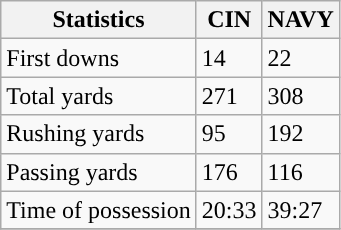<table class="wikitable">
<tr>
<th>Statistics</th>
<th>CIN</th>
<th>NAVY</th>
</tr>
<tr>
<td>First downs</td>
<td>14</td>
<td>22</td>
</tr>
<tr>
<td>Total yards</td>
<td>271</td>
<td>308</td>
</tr>
<tr>
<td>Rushing yards</td>
<td>95</td>
<td>192</td>
</tr>
<tr>
<td>Passing yards</td>
<td>176</td>
<td>116</td>
</tr>
<tr>
<td>Time of possession</td>
<td>20:33</td>
<td>39:27</td>
</tr>
<tr>
</tr>
</table>
